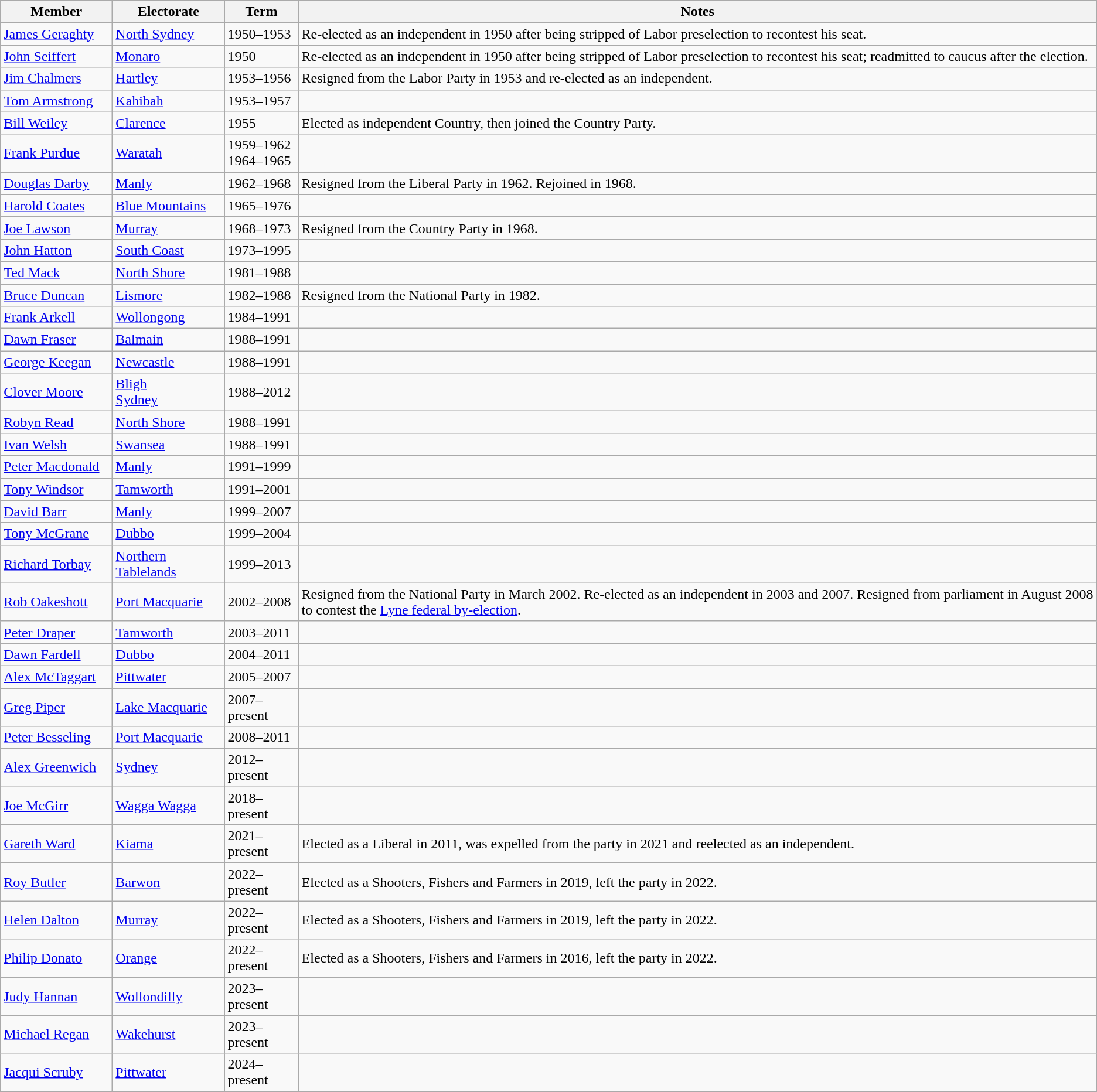<table class="wikitable">
<tr>
<th width=120px>Member</th>
<th width=120px>Electorate</th>
<th>Term</th>
<th>Notes</th>
</tr>
<tr>
<td><a href='#'>James Geraghty</a></td>
<td><a href='#'>North Sydney</a></td>
<td>1950–1953</td>
<td>Re-elected as an independent in 1950 after being stripped of Labor preselection to recontest his seat.</td>
</tr>
<tr>
<td><a href='#'>John Seiffert</a></td>
<td><a href='#'>Monaro</a></td>
<td>1950</td>
<td>Re-elected as an independent in 1950 after being stripped of Labor preselection to recontest his seat; readmitted to caucus after the election.</td>
</tr>
<tr>
<td><a href='#'>Jim Chalmers</a></td>
<td><a href='#'>Hartley</a></td>
<td>1953–1956</td>
<td>Resigned from the Labor Party in 1953 and re-elected as an independent.</td>
</tr>
<tr>
<td><a href='#'>Tom Armstrong</a></td>
<td><a href='#'>Kahibah</a></td>
<td>1953–1957</td>
<td></td>
</tr>
<tr>
<td><a href='#'>Bill Weiley</a></td>
<td><a href='#'>Clarence</a></td>
<td>1955</td>
<td>Elected as independent Country, then joined the Country Party.</td>
</tr>
<tr>
<td><a href='#'>Frank Purdue</a></td>
<td><a href='#'>Waratah</a></td>
<td>1959–1962<br>1964–1965</td>
<td></td>
</tr>
<tr>
<td><a href='#'>Douglas Darby</a></td>
<td><a href='#'>Manly</a></td>
<td>1962–1968</td>
<td>Resigned from the Liberal Party in 1962. Rejoined in 1968.</td>
</tr>
<tr>
<td><a href='#'>Harold Coates</a></td>
<td><a href='#'>Blue Mountains</a></td>
<td>1965–1976</td>
<td></td>
</tr>
<tr>
<td><a href='#'>Joe Lawson</a></td>
<td><a href='#'>Murray</a></td>
<td>1968–1973</td>
<td>Resigned from the Country Party in 1968.</td>
</tr>
<tr>
<td><a href='#'>John Hatton</a></td>
<td><a href='#'>South Coast</a></td>
<td>1973–1995</td>
<td></td>
</tr>
<tr>
<td><a href='#'>Ted Mack</a></td>
<td><a href='#'>North Shore</a></td>
<td>1981–1988</td>
<td></td>
</tr>
<tr>
<td><a href='#'>Bruce Duncan</a></td>
<td><a href='#'>Lismore</a></td>
<td>1982–1988</td>
<td>Resigned from the National Party in 1982.</td>
</tr>
<tr>
<td><a href='#'>Frank Arkell</a></td>
<td><a href='#'>Wollongong</a></td>
<td>1984–1991</td>
<td></td>
</tr>
<tr>
<td><a href='#'>Dawn Fraser</a></td>
<td><a href='#'>Balmain</a></td>
<td>1988–1991</td>
<td></td>
</tr>
<tr>
<td><a href='#'>George Keegan</a></td>
<td><a href='#'>Newcastle</a></td>
<td>1988–1991</td>
<td></td>
</tr>
<tr>
<td><a href='#'>Clover Moore</a></td>
<td><a href='#'>Bligh</a><br><a href='#'>Sydney</a></td>
<td>1988–2012</td>
<td></td>
</tr>
<tr>
<td><a href='#'>Robyn Read</a></td>
<td><a href='#'>North Shore</a></td>
<td>1988–1991</td>
<td></td>
</tr>
<tr>
<td><a href='#'>Ivan Welsh</a></td>
<td><a href='#'>Swansea</a></td>
<td>1988–1991</td>
<td></td>
</tr>
<tr>
<td><a href='#'>Peter Macdonald</a></td>
<td><a href='#'>Manly</a></td>
<td>1991–1999</td>
<td></td>
</tr>
<tr>
<td><a href='#'>Tony Windsor</a></td>
<td><a href='#'>Tamworth</a></td>
<td>1991–2001</td>
<td></td>
</tr>
<tr>
<td><a href='#'>David Barr</a></td>
<td><a href='#'>Manly</a></td>
<td>1999–2007</td>
<td></td>
</tr>
<tr>
<td><a href='#'>Tony McGrane</a></td>
<td><a href='#'>Dubbo</a></td>
<td>1999–2004</td>
<td></td>
</tr>
<tr>
<td><a href='#'>Richard Torbay</a></td>
<td><a href='#'>Northern Tablelands</a></td>
<td>1999–2013</td>
<td></td>
</tr>
<tr>
<td><a href='#'>Rob Oakeshott</a></td>
<td><a href='#'>Port Macquarie</a></td>
<td>2002–2008</td>
<td>Resigned from the National Party in March 2002. Re-elected as an independent in 2003 and 2007. Resigned from parliament in August 2008 to contest the <a href='#'>Lyne federal by-election</a>.</td>
</tr>
<tr>
<td><a href='#'>Peter Draper</a></td>
<td><a href='#'>Tamworth</a></td>
<td>2003–2011</td>
<td></td>
</tr>
<tr>
<td><a href='#'>Dawn Fardell</a></td>
<td><a href='#'>Dubbo</a></td>
<td>2004–2011</td>
<td></td>
</tr>
<tr>
<td><a href='#'>Alex McTaggart</a></td>
<td><a href='#'>Pittwater</a></td>
<td>2005–2007</td>
<td></td>
</tr>
<tr>
<td><a href='#'>Greg Piper</a></td>
<td><a href='#'>Lake Macquarie</a></td>
<td>2007–present</td>
<td></td>
</tr>
<tr>
<td><a href='#'>Peter Besseling</a></td>
<td><a href='#'>Port Macquarie</a></td>
<td>2008–2011</td>
<td></td>
</tr>
<tr>
<td><a href='#'>Alex Greenwich</a></td>
<td><a href='#'>Sydney</a></td>
<td>2012–present</td>
<td></td>
</tr>
<tr>
<td><a href='#'>Joe McGirr</a></td>
<td><a href='#'>Wagga Wagga</a></td>
<td>2018–present</td>
<td></td>
</tr>
<tr>
<td><a href='#'>Gareth Ward</a></td>
<td><a href='#'>Kiama</a></td>
<td>2021–present</td>
<td>Elected as a Liberal in 2011, was expelled from the party in 2021 and reelected as an independent.</td>
</tr>
<tr>
<td><a href='#'>Roy Butler</a></td>
<td><a href='#'>Barwon</a></td>
<td>2022–present</td>
<td>Elected as a Shooters, Fishers and Farmers in 2019, left the party in 2022.</td>
</tr>
<tr>
<td><a href='#'>Helen Dalton</a></td>
<td><a href='#'>Murray</a></td>
<td>2022–present</td>
<td>Elected as a Shooters, Fishers and Farmers in 2019, left the party in 2022.</td>
</tr>
<tr>
<td><a href='#'>Philip Donato</a></td>
<td><a href='#'>Orange</a></td>
<td>2022–present</td>
<td>Elected as a Shooters, Fishers and Farmers in 2016, left the party in 2022.</td>
</tr>
<tr>
<td><a href='#'>Judy Hannan</a></td>
<td><a href='#'>Wollondilly</a></td>
<td>2023–present</td>
<td></td>
</tr>
<tr>
<td><a href='#'>Michael Regan</a></td>
<td><a href='#'>Wakehurst</a></td>
<td>2023–present</td>
<td></td>
</tr>
<tr>
<td><a href='#'>Jacqui Scruby</a></td>
<td><a href='#'>Pittwater</a></td>
<td>2024–present</td>
<td></td>
</tr>
</table>
